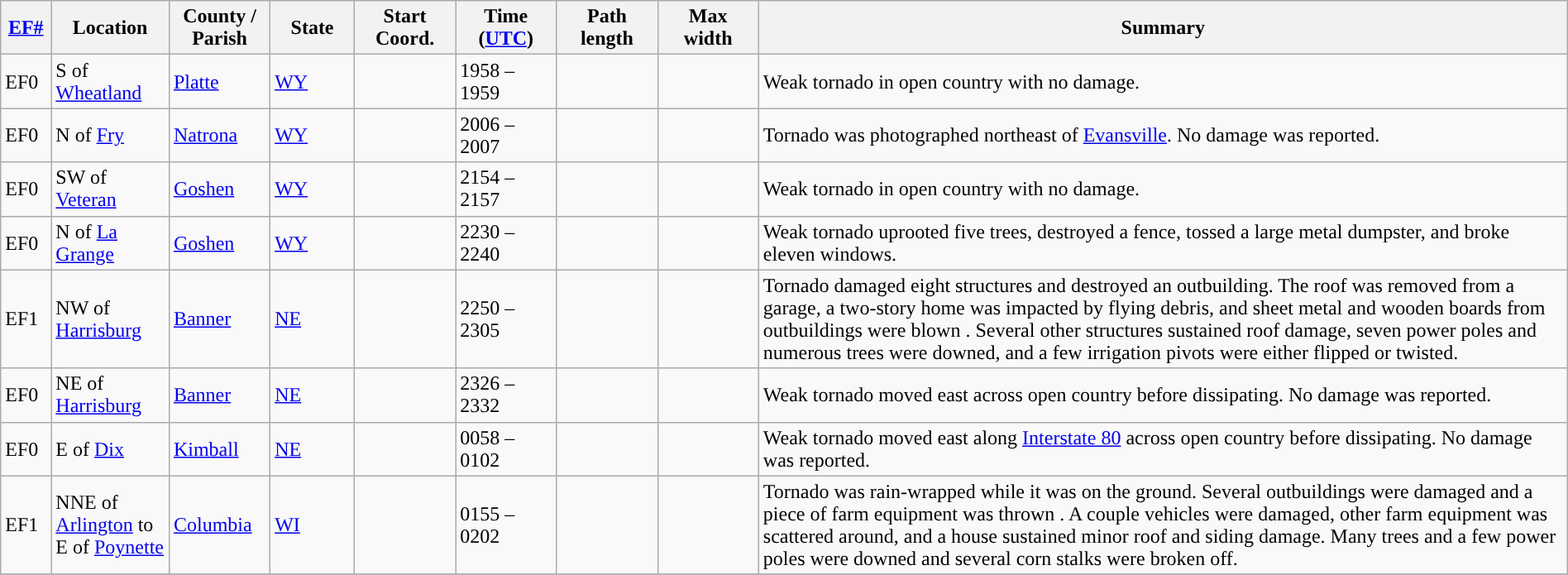<table class="wikitable sortable" style="width:100%;">
<tr>
<th scope="col" width="3%" align="center"><a href='#'>EF#</a></th>
<th scope="col" width="7%" align="center" class="unsortable">Location</th>
<th scope="col" width="6%" align="center" class="unsortable">County / Parish</th>
<th scope="col" width="5%" align="center">State</th>
<th scope="col" width="6%" align="center">Start Coord.</th>
<th scope="col" width="6%" align="center">Time (<a href='#'>UTC</a>)</th>
<th scope="col" width="6%" align="center">Path length</th>
<th scope="col" width="6%" align="center">Max width</th>
<th scope="col" width="48%" class="unsortable" align="center">Summary</th>
</tr>
<tr>
<td>EF0</td>
<td>S of <a href='#'>Wheatland</a></td>
<td><a href='#'>Platte</a></td>
<td><a href='#'>WY</a></td>
<td></td>
<td>1958 – 1959</td>
<td></td>
<td></td>
<td>Weak tornado in open country with no damage.</td>
</tr>
<tr>
<td>EF0</td>
<td>N of <a href='#'>Fry</a></td>
<td><a href='#'>Natrona</a></td>
<td><a href='#'>WY</a></td>
<td></td>
<td>2006 – 2007</td>
<td></td>
<td></td>
<td>Tornado was photographed northeast of <a href='#'>Evansville</a>. No damage was reported.</td>
</tr>
<tr>
<td>EF0</td>
<td>SW of <a href='#'>Veteran</a></td>
<td><a href='#'>Goshen</a></td>
<td><a href='#'>WY</a></td>
<td></td>
<td>2154 – 2157</td>
<td></td>
<td></td>
<td>Weak tornado in open country with no damage.</td>
</tr>
<tr>
<td>EF0</td>
<td>N of <a href='#'>La Grange</a></td>
<td><a href='#'>Goshen</a></td>
<td><a href='#'>WY</a></td>
<td></td>
<td>2230 – 2240</td>
<td></td>
<td></td>
<td>Weak tornado uprooted five trees, destroyed a fence, tossed a large metal dumpster, and broke eleven windows.</td>
</tr>
<tr>
<td>EF1</td>
<td>NW of <a href='#'>Harrisburg</a></td>
<td><a href='#'>Banner</a></td>
<td><a href='#'>NE</a></td>
<td></td>
<td>2250 – 2305</td>
<td></td>
<td></td>
<td>Tornado damaged eight structures and destroyed an outbuilding. The roof was removed from a garage, a two-story home was impacted by flying debris, and sheet metal and wooden boards from outbuildings were blown . Several other structures sustained roof damage, seven power poles and numerous trees were downed, and a few irrigation pivots were either flipped or twisted.</td>
</tr>
<tr>
<td>EF0</td>
<td>NE of <a href='#'>Harrisburg</a></td>
<td><a href='#'>Banner</a></td>
<td><a href='#'>NE</a></td>
<td></td>
<td>2326 – 2332</td>
<td></td>
<td></td>
<td>Weak tornado moved east across open country before dissipating. No damage was reported.</td>
</tr>
<tr>
<td>EF0</td>
<td>E of <a href='#'>Dix</a></td>
<td><a href='#'>Kimball</a></td>
<td><a href='#'>NE</a></td>
<td></td>
<td>0058 – 0102</td>
<td></td>
<td></td>
<td>Weak tornado moved east along <a href='#'>Interstate 80</a> across open country before dissipating. No damage was reported.</td>
</tr>
<tr>
<td>EF1</td>
<td>NNE of <a href='#'>Arlington</a> to E of <a href='#'>Poynette</a></td>
<td><a href='#'>Columbia</a></td>
<td><a href='#'>WI</a></td>
<td></td>
<td>0155 – 0202</td>
<td></td>
<td></td>
<td>Tornado was rain-wrapped while it was on the ground. Several outbuildings were damaged and a  piece of farm equipment was thrown . A couple vehicles were damaged, other farm equipment was scattered around, and a house sustained minor roof and siding damage. Many trees and a few power poles were downed and several corn stalks were broken off.</td>
</tr>
<tr>
</tr>
</table>
